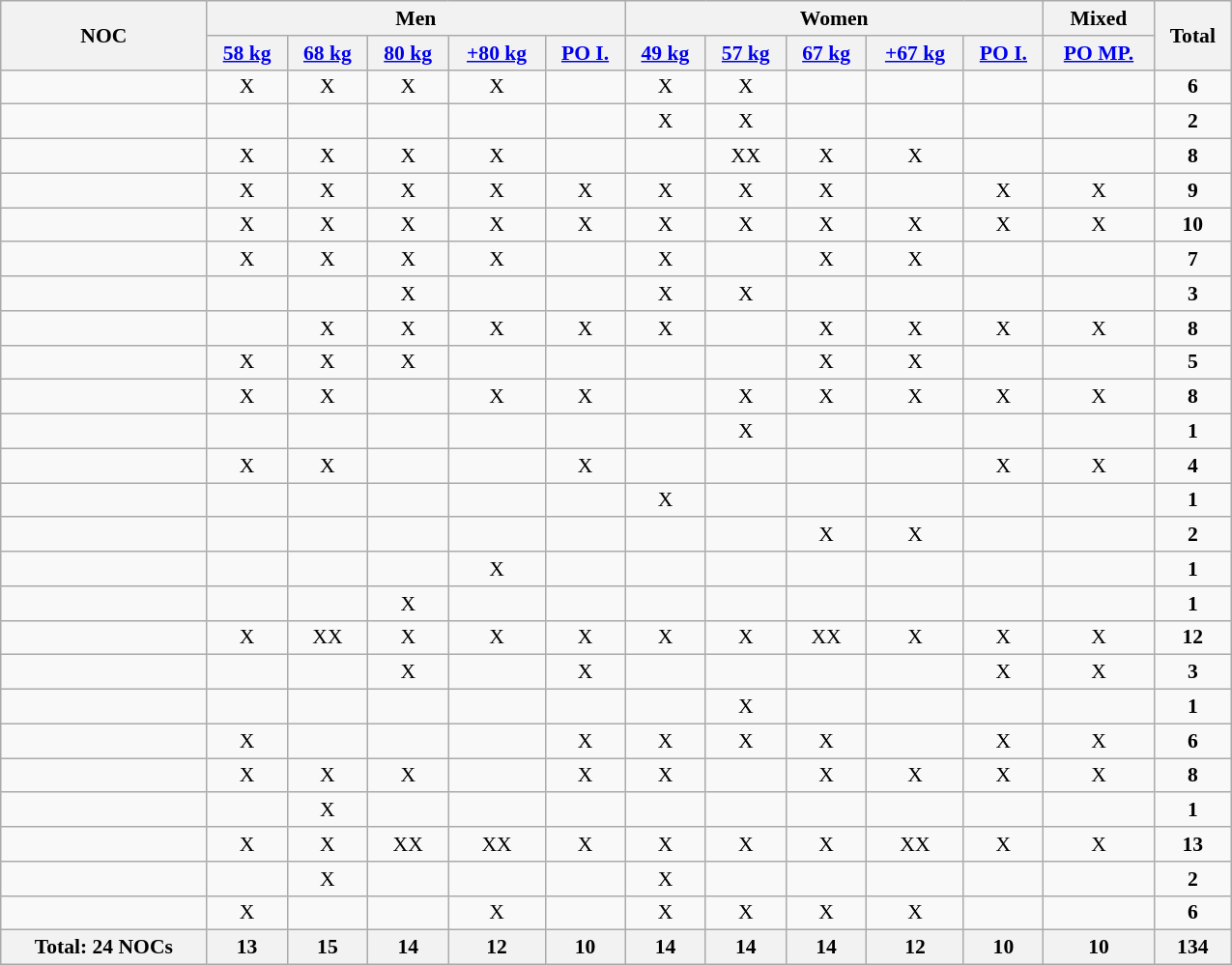<table class="wikitable" width=850 style="text-align:center; font-size:90%">
<tr>
<th rowspan="2" align="left">NOC</th>
<th colspan="5">Men</th>
<th colspan="5">Women</th>
<th colspan="1">Mixed</th>
<th rowspan="2">Total</th>
</tr>
<tr>
<th><a href='#'>58 kg</a></th>
<th><a href='#'>68 kg</a></th>
<th><a href='#'>80 kg</a></th>
<th><a href='#'>+80 kg</a></th>
<th><a href='#'>PO I.</a></th>
<th><a href='#'>49 kg</a></th>
<th><a href='#'>57 kg</a></th>
<th><a href='#'>67 kg</a></th>
<th><a href='#'>+67 kg</a></th>
<th><a href='#'>PO I.</a></th>
<th><a href='#'>PO MP.</a></th>
</tr>
<tr>
<td align="left"></td>
<td>X</td>
<td>X</td>
<td>X</td>
<td>X</td>
<td></td>
<td>X</td>
<td>X</td>
<td></td>
<td></td>
<td></td>
<td></td>
<td><strong>6</strong></td>
</tr>
<tr>
<td align="left"></td>
<td></td>
<td></td>
<td></td>
<td></td>
<td></td>
<td>X</td>
<td>X</td>
<td></td>
<td></td>
<td></td>
<td></td>
<td><strong>2</strong></td>
</tr>
<tr>
<td align="left"></td>
<td>X</td>
<td>X</td>
<td>X</td>
<td>X</td>
<td></td>
<td></td>
<td>XX</td>
<td>X</td>
<td>X</td>
<td></td>
<td></td>
<td><strong>8</strong></td>
</tr>
<tr>
<td align="left"></td>
<td>X</td>
<td>X</td>
<td>X</td>
<td>X</td>
<td>X</td>
<td>X</td>
<td>X</td>
<td>X</td>
<td></td>
<td>X</td>
<td>X</td>
<td><strong>9</strong></td>
</tr>
<tr>
<td align="left"></td>
<td>X</td>
<td>X</td>
<td>X</td>
<td>X</td>
<td>X</td>
<td>X</td>
<td>X</td>
<td>X</td>
<td>X</td>
<td>X</td>
<td>X</td>
<td><strong>10</strong></td>
</tr>
<tr>
<td align="left"></td>
<td>X</td>
<td>X</td>
<td>X</td>
<td>X</td>
<td></td>
<td>X</td>
<td></td>
<td>X</td>
<td>X</td>
<td></td>
<td></td>
<td><strong>7</strong></td>
</tr>
<tr>
<td align="left"></td>
<td></td>
<td></td>
<td>X</td>
<td></td>
<td></td>
<td>X</td>
<td>X</td>
<td></td>
<td></td>
<td></td>
<td></td>
<td><strong>3</strong></td>
</tr>
<tr>
<td align="left"></td>
<td></td>
<td>X</td>
<td>X</td>
<td>X</td>
<td>X</td>
<td>X</td>
<td></td>
<td>X</td>
<td>X</td>
<td>X</td>
<td>X</td>
<td><strong>8</strong></td>
</tr>
<tr>
<td align="left"></td>
<td>X</td>
<td>X</td>
<td>X</td>
<td></td>
<td></td>
<td></td>
<td></td>
<td>X</td>
<td>X</td>
<td></td>
<td></td>
<td><strong>5</strong></td>
</tr>
<tr>
<td align="left"></td>
<td>X</td>
<td>X</td>
<td></td>
<td>X</td>
<td>X</td>
<td></td>
<td>X</td>
<td>X</td>
<td>X</td>
<td>X</td>
<td>X</td>
<td><strong>8</strong></td>
</tr>
<tr>
<td align="left"></td>
<td></td>
<td></td>
<td></td>
<td></td>
<td></td>
<td></td>
<td>X</td>
<td></td>
<td></td>
<td></td>
<td></td>
<td><strong>1</strong></td>
</tr>
<tr>
<td align="left"></td>
<td>X</td>
<td>X</td>
<td></td>
<td></td>
<td>X</td>
<td></td>
<td></td>
<td></td>
<td></td>
<td>X</td>
<td>X</td>
<td><strong>4</strong></td>
</tr>
<tr>
<td align="left"></td>
<td></td>
<td></td>
<td></td>
<td></td>
<td></td>
<td>X</td>
<td></td>
<td></td>
<td></td>
<td></td>
<td></td>
<td><strong>1</strong></td>
</tr>
<tr>
<td align="left"></td>
<td></td>
<td></td>
<td></td>
<td></td>
<td></td>
<td></td>
<td></td>
<td>X</td>
<td>X</td>
<td></td>
<td></td>
<td><strong>2</strong></td>
</tr>
<tr>
<td align="left"></td>
<td></td>
<td></td>
<td></td>
<td>X</td>
<td></td>
<td></td>
<td></td>
<td></td>
<td></td>
<td></td>
<td></td>
<td><strong>1</strong></td>
</tr>
<tr>
<td align="left"></td>
<td></td>
<td></td>
<td>X</td>
<td></td>
<td></td>
<td></td>
<td></td>
<td></td>
<td></td>
<td></td>
<td></td>
<td><strong>1</strong></td>
</tr>
<tr>
<td align="left"></td>
<td>X</td>
<td>XX</td>
<td>X</td>
<td>X</td>
<td>X</td>
<td>X</td>
<td>X</td>
<td>XX</td>
<td>X</td>
<td>X</td>
<td>X</td>
<td><strong>12</strong></td>
</tr>
<tr>
<td align="left"></td>
<td></td>
<td></td>
<td>X</td>
<td></td>
<td>X</td>
<td></td>
<td></td>
<td></td>
<td></td>
<td>X</td>
<td>X</td>
<td><strong>3</strong></td>
</tr>
<tr>
<td align="left"></td>
<td></td>
<td></td>
<td></td>
<td></td>
<td></td>
<td></td>
<td>X</td>
<td></td>
<td></td>
<td></td>
<td></td>
<td><strong>1</strong></td>
</tr>
<tr>
<td align="left"></td>
<td>X</td>
<td></td>
<td></td>
<td></td>
<td>X</td>
<td>X</td>
<td>X</td>
<td>X</td>
<td></td>
<td>X</td>
<td>X</td>
<td><strong>6</strong></td>
</tr>
<tr>
<td align="left"></td>
<td>X</td>
<td>X</td>
<td>X</td>
<td></td>
<td>X</td>
<td>X</td>
<td></td>
<td>X</td>
<td>X</td>
<td>X</td>
<td>X</td>
<td><strong>8</strong></td>
</tr>
<tr>
<td align="left"></td>
<td></td>
<td>X</td>
<td></td>
<td></td>
<td></td>
<td></td>
<td></td>
<td></td>
<td></td>
<td></td>
<td></td>
<td><strong>1</strong></td>
</tr>
<tr>
<td align="left"></td>
<td>X</td>
<td>X</td>
<td>XX</td>
<td>XX</td>
<td>X</td>
<td>X</td>
<td>X</td>
<td>X</td>
<td>XX</td>
<td>X</td>
<td>X</td>
<td><strong>13</strong></td>
</tr>
<tr>
<td align="left"></td>
<td></td>
<td>X</td>
<td></td>
<td></td>
<td></td>
<td>X</td>
<td></td>
<td></td>
<td></td>
<td></td>
<td></td>
<td><strong>2</strong></td>
</tr>
<tr>
<td align="left"></td>
<td>X</td>
<td></td>
<td></td>
<td>X</td>
<td></td>
<td>X</td>
<td>X</td>
<td>X</td>
<td>X</td>
<td></td>
<td></td>
<td><strong>6</strong></td>
</tr>
<tr>
<th>Total: 24 NOCs</th>
<th>13</th>
<th>15</th>
<th>14</th>
<th>12</th>
<th>10</th>
<th>14</th>
<th>14</th>
<th>14</th>
<th>12</th>
<th>10</th>
<th>10</th>
<th>134</th>
</tr>
</table>
